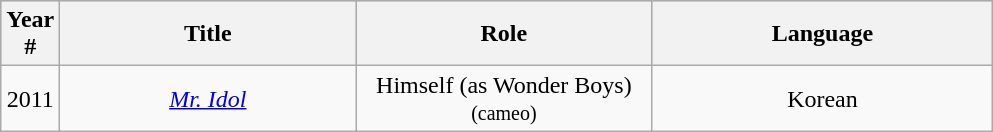<table class="wikitable" style="text-align:center">
<tr bgcolor="#CCCCCC">
<th rowspan="1">Year<br>#</th>
<th rowspan="1" width="190px">Title</th>
<th rowspan="1" width="190px">Role</th>
<th rowspan="1" width="220px">Language</th>
</tr>
<tr>
<td>2011</td>
<td><em><a href='#'>Mr. Idol</a></em></td>
<td>Himself (as Wonder Boys) <small>(cameo)</small></td>
<td>Korean</td>
</tr>
</table>
